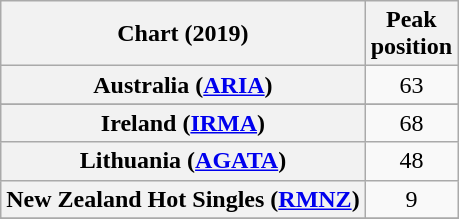<table class="wikitable sortable plainrowheaders" style="text-align:center">
<tr>
<th scope="col">Chart (2019)</th>
<th scope="col">Peak<br>position</th>
</tr>
<tr>
<th scope="row">Australia (<a href='#'>ARIA</a>)</th>
<td>63</td>
</tr>
<tr>
</tr>
<tr>
</tr>
<tr>
<th scope="row">Ireland (<a href='#'>IRMA</a>)</th>
<td>68</td>
</tr>
<tr>
<th scope="row">Lithuania (<a href='#'>AGATA</a>)</th>
<td>48</td>
</tr>
<tr>
<th scope="row">New Zealand Hot Singles (<a href='#'>RMNZ</a>)</th>
<td>9</td>
</tr>
<tr>
</tr>
<tr>
</tr>
<tr>
</tr>
<tr>
</tr>
<tr>
</tr>
<tr>
</tr>
</table>
